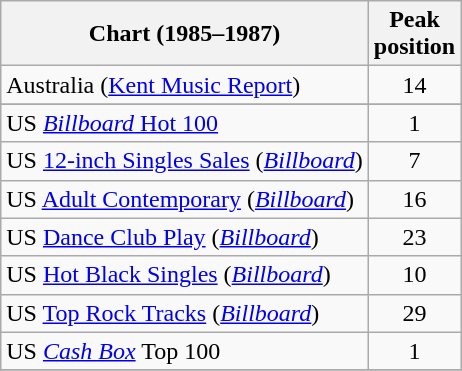<table class="wikitable sortable">
<tr>
<th>Chart (1985–1987)</th>
<th>Peak<br>position</th>
</tr>
<tr>
<td>Australia (<a href='#'>Kent Music Report</a>)</td>
<td align="center">14</td>
</tr>
<tr>
</tr>
<tr>
</tr>
<tr>
</tr>
<tr>
</tr>
<tr>
</tr>
<tr>
</tr>
<tr>
</tr>
<tr>
</tr>
<tr>
</tr>
<tr>
</tr>
<tr>
<td>US <a href='#'><em>Billboard</em> Hot 100</a></td>
<td align="center">1</td>
</tr>
<tr>
<td>US <a href='#'>12-inch Singles Sales</a> (<em><a href='#'>Billboard</a></em>)</td>
<td align="center">7</td>
</tr>
<tr>
<td>US <a href='#'>Adult Contemporary</a> (<em><a href='#'>Billboard</a></em>)</td>
<td align="center">16</td>
</tr>
<tr>
<td>US <a href='#'>Dance Club Play</a> (<em><a href='#'>Billboard</a></em>)</td>
<td align="center">23</td>
</tr>
<tr>
<td>US <a href='#'>Hot Black Singles</a> (<em><a href='#'>Billboard</a></em>)</td>
<td align="center">10</td>
</tr>
<tr>
<td>US <a href='#'>Top Rock Tracks</a> (<em><a href='#'>Billboard</a></em>)</td>
<td align="center">29</td>
</tr>
<tr>
<td>US <em><a href='#'>Cash Box</a></em> Top 100</td>
<td align="center">1</td>
</tr>
<tr>
</tr>
</table>
